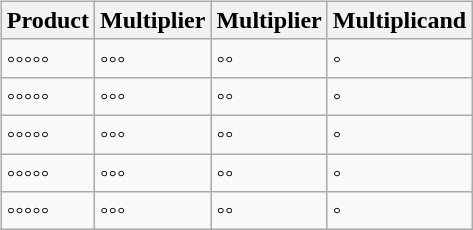<table style="width:100%; background:transparent">
<tr>
<td align="left"><br><table class="wikitable">
<tr>
<th>Product</th>
<th>Multiplier</th>
<th>Multiplier</th>
<th>Multiplicand</th>
</tr>
<tr>
<td>◦◦◦◦◦</td>
<td>◦◦◦</td>
<td>◦◦</td>
<td>◦</td>
</tr>
<tr>
<td>◦◦◦◦◦</td>
<td>◦◦◦</td>
<td>◦◦</td>
<td>◦</td>
</tr>
<tr>
<td>◦◦◦◦◦</td>
<td>◦◦◦</td>
<td>◦◦</td>
<td>◦</td>
</tr>
<tr>
<td>◦◦◦◦◦</td>
<td>◦◦◦</td>
<td>◦◦</td>
<td>◦</td>
</tr>
<tr>
<td>◦◦◦◦◦</td>
<td>◦◦◦</td>
<td>◦◦</td>
<td>◦</td>
</tr>
</table>
</td>
</tr>
</table>
